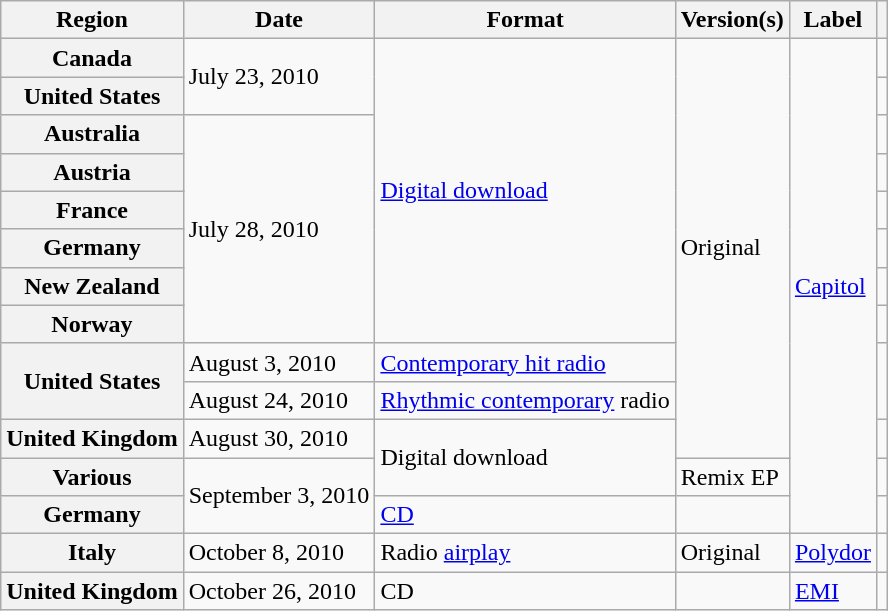<table class="wikitable plainrowheaders">
<tr>
<th scope="col">Region</th>
<th scope="col">Date</th>
<th scope="col">Format</th>
<th scope="col">Version(s)</th>
<th scope="col">Label</th>
<th scope="col"></th>
</tr>
<tr>
<th scope="row">Canada</th>
<td rowspan="2">July 23, 2010</td>
<td rowspan="8"><a href='#'>Digital download</a></td>
<td rowspan="11">Original</td>
<td rowspan="13"><a href='#'>Capitol</a></td>
<td style="text-align:center;"></td>
</tr>
<tr>
<th scope="row">United States</th>
<td style="text-align:center;"></td>
</tr>
<tr>
<th scope="row">Australia</th>
<td rowspan="6">July 28, 2010</td>
<td style="text-align:center;"></td>
</tr>
<tr>
<th scope="row">Austria</th>
<td style="text-align:center;"></td>
</tr>
<tr>
<th scope="row">France</th>
<td style="text-align:center;"></td>
</tr>
<tr>
<th scope="row">Germany</th>
<td style="text-align:center;"></td>
</tr>
<tr>
<th scope="row">New Zealand</th>
<td style="text-align:center;"></td>
</tr>
<tr>
<th scope="row">Norway</th>
<td style="text-align:center;"></td>
</tr>
<tr>
<th scope="row" rowspan="2">United States</th>
<td>August 3, 2010</td>
<td><a href='#'>Contemporary hit radio</a></td>
<td rowspan="2" style="text-align:center;"></td>
</tr>
<tr>
<td>August 24, 2010</td>
<td><a href='#'>Rhythmic contemporary</a> radio</td>
</tr>
<tr>
<th scope="row">United Kingdom</th>
<td>August 30, 2010</td>
<td rowspan="2">Digital download</td>
<td style="text-align:center;"></td>
</tr>
<tr>
<th scope="row">Various</th>
<td rowspan="2">September 3, 2010</td>
<td>Remix EP</td>
<td style="text-align:center;"></td>
</tr>
<tr>
<th scope="row">Germany</th>
<td><a href='#'>CD</a></td>
<td></td>
<td style="text-align:center;"></td>
</tr>
<tr>
<th scope="row">Italy</th>
<td>October 8, 2010</td>
<td>Radio <a href='#'>airplay</a></td>
<td>Original</td>
<td><a href='#'>Polydor</a></td>
<td style="text-align:center;"></td>
</tr>
<tr>
<th scope="row">United Kingdom</th>
<td>October 26, 2010</td>
<td>CD</td>
<td></td>
<td><a href='#'>EMI</a></td>
<td style="text-align:center;"></td>
</tr>
</table>
